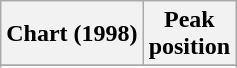<table class="wikitable sortable plainrowheaders" style="text-align:center">
<tr>
<th scope="col">Chart (1998)</th>
<th scope="col">Peak<br> position</th>
</tr>
<tr>
</tr>
<tr>
</tr>
</table>
